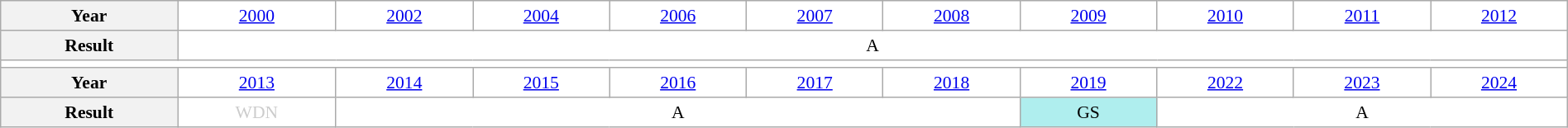<table class="wikitable" style="text-align:center; font-size:90%; background:white;" width="100%">
<tr>
<th>Year</th>
<td><a href='#'>2000</a></td>
<td><a href='#'>2002</a></td>
<td><a href='#'>2004</a></td>
<td><a href='#'>2006</a></td>
<td><a href='#'>2007</a></td>
<td><a href='#'>2008</a></td>
<td><a href='#'>2009</a></td>
<td><a href='#'>2010</a></td>
<td><a href='#'>2011</a></td>
<td><a href='#'>2012</a></td>
</tr>
<tr>
<th>Result</th>
<td colspan="10">A</td>
</tr>
<tr>
<td colspan="11"></td>
</tr>
<tr>
<th>Year</th>
<td><a href='#'>2013</a></td>
<td><a href='#'>2014</a></td>
<td><a href='#'>2015</a></td>
<td><a href='#'>2016</a></td>
<td><a href='#'>2017</a></td>
<td><a href='#'>2018</a></td>
<td><a href='#'>2019</a></td>
<td><a href='#'>2022</a></td>
<td><a href='#'>2023</a></td>
<td><a href='#'>2024</a></td>
</tr>
<tr>
<th>Result</th>
<td style="color:#ccc">WDN</td>
<td colspan="5">A</td>
<td bgcolor="afeeee">GS</td>
<td colspan="3">A</td>
</tr>
</table>
